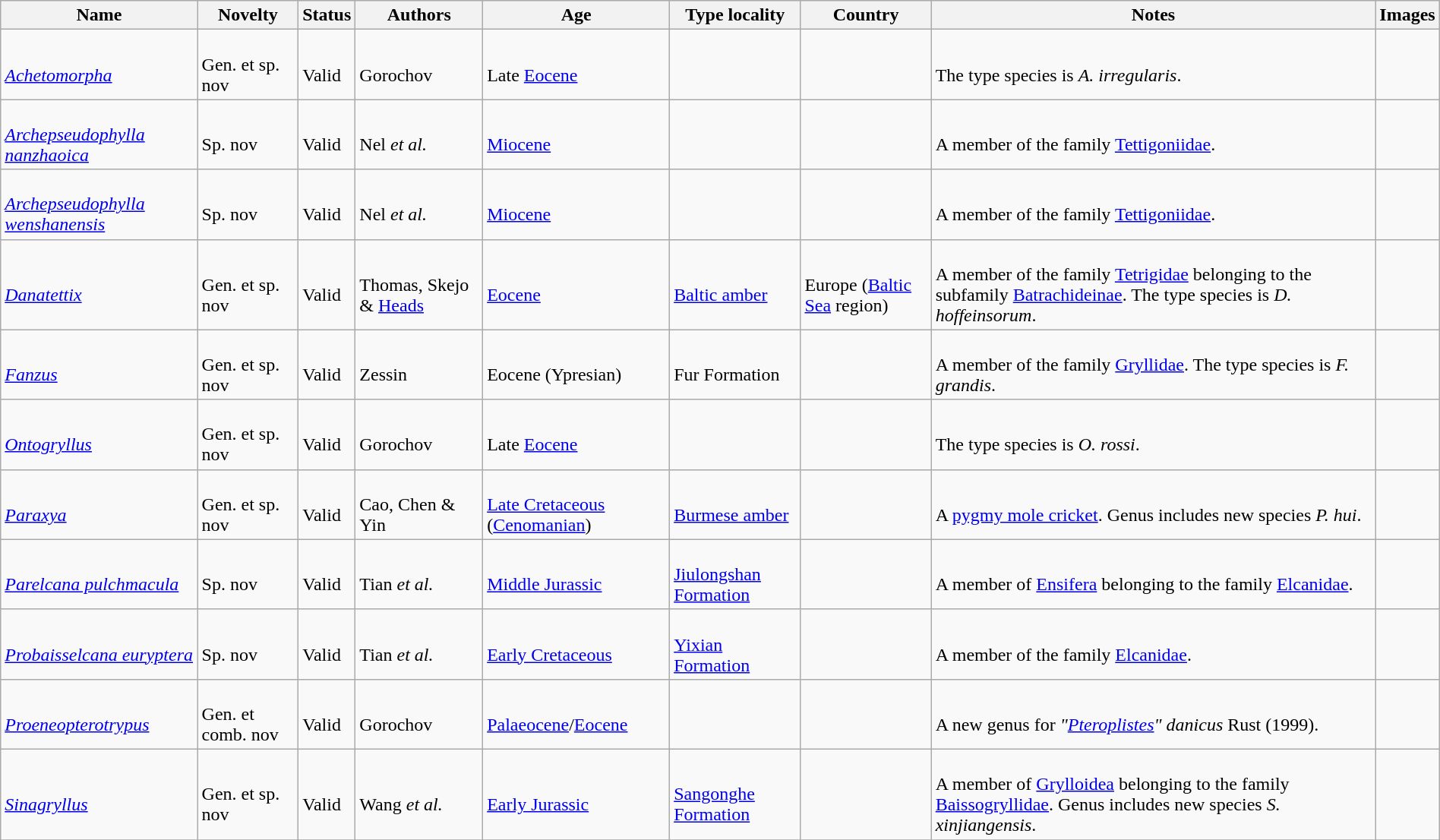<table class="wikitable sortable" align="center" width="100%">
<tr>
<th>Name</th>
<th>Novelty</th>
<th>Status</th>
<th>Authors</th>
<th>Age</th>
<th>Type locality</th>
<th>Country</th>
<th>Notes</th>
<th>Images</th>
</tr>
<tr>
<td><br><em><a href='#'>Achetomorpha</a></em></td>
<td><br>Gen. et sp. nov</td>
<td><br>Valid</td>
<td><br>Gorochov</td>
<td><br>Late <a href='#'>Eocene</a></td>
<td></td>
<td><br></td>
<td><br>The type species is <em>A. irregularis</em>.</td>
<td></td>
</tr>
<tr>
<td><br><em><a href='#'>Archepseudophylla nanzhaoica</a></em></td>
<td><br>Sp. nov</td>
<td><br>Valid</td>
<td><br>Nel <em>et al.</em></td>
<td><br><a href='#'>Miocene</a></td>
<td></td>
<td><br></td>
<td><br>A member of the family <a href='#'>Tettigoniidae</a>.</td>
<td></td>
</tr>
<tr>
<td><br><em><a href='#'>Archepseudophylla wenshanensis</a></em></td>
<td><br>Sp. nov</td>
<td><br>Valid</td>
<td><br>Nel <em>et al.</em></td>
<td><br><a href='#'>Miocene</a></td>
<td></td>
<td><br></td>
<td><br>A member of the family <a href='#'>Tettigoniidae</a>.</td>
<td></td>
</tr>
<tr>
<td><br><em><a href='#'>Danatettix</a></em></td>
<td><br>Gen. et sp. nov</td>
<td><br>Valid</td>
<td><br>Thomas, Skejo & <a href='#'>Heads</a></td>
<td><br><a href='#'>Eocene</a></td>
<td><br><a href='#'>Baltic amber</a></td>
<td><br>Europe (<a href='#'>Baltic Sea</a> region)</td>
<td><br>A member of the family <a href='#'>Tetrigidae</a> belonging to the subfamily <a href='#'>Batrachideinae</a>. The type species is <em>D. hoffeinsorum</em>.</td>
<td></td>
</tr>
<tr>
<td><br><em><a href='#'>Fanzus</a></em></td>
<td><br>Gen. et sp. nov</td>
<td><br>Valid</td>
<td><br>Zessin</td>
<td><br>Eocene (Ypresian)</td>
<td><br>Fur Formation</td>
<td><br></td>
<td><br>A member of the family <a href='#'>Gryllidae</a>. The type species is <em>F. grandis</em>.</td>
<td></td>
</tr>
<tr>
<td><br><em><a href='#'>Ontogryllus</a></em></td>
<td><br>Gen. et sp. nov</td>
<td><br>Valid</td>
<td><br>Gorochov</td>
<td><br>Late <a href='#'>Eocene</a></td>
<td></td>
<td><br></td>
<td><br>The type species is <em>O. rossi</em>.</td>
<td></td>
</tr>
<tr>
<td><br><em><a href='#'>Paraxya</a></em></td>
<td><br>Gen. et sp. nov</td>
<td><br>Valid</td>
<td><br>Cao, Chen & Yin</td>
<td><br><a href='#'>Late Cretaceous</a> (<a href='#'>Cenomanian</a>)</td>
<td><br><a href='#'>Burmese amber</a></td>
<td><br></td>
<td><br>A <a href='#'>pygmy mole cricket</a>. Genus includes new species <em>P. hui</em>.</td>
<td></td>
</tr>
<tr>
<td><br><em><a href='#'>Parelcana pulchmacula</a></em></td>
<td><br>Sp. nov</td>
<td><br>Valid</td>
<td><br>Tian <em>et al.</em></td>
<td><br><a href='#'>Middle Jurassic</a></td>
<td><br><a href='#'>Jiulongshan Formation</a></td>
<td><br></td>
<td><br>A member of <a href='#'>Ensifera</a> belonging to the family <a href='#'>Elcanidae</a>.</td>
<td></td>
</tr>
<tr>
<td><br><em><a href='#'>Probaisselcana euryptera</a></em></td>
<td><br>Sp. nov</td>
<td><br>Valid</td>
<td><br>Tian <em>et al.</em></td>
<td><br><a href='#'>Early Cretaceous</a></td>
<td><br><a href='#'>Yixian Formation</a></td>
<td><br></td>
<td><br>A member of the family <a href='#'>Elcanidae</a>.</td>
<td></td>
</tr>
<tr>
<td><br><em><a href='#'>Proeneopterotrypus</a></em></td>
<td><br>Gen. et comb. nov</td>
<td><br>Valid</td>
<td><br>Gorochov</td>
<td><br><a href='#'>Palaeocene</a>/<a href='#'>Eocene</a></td>
<td></td>
<td><br></td>
<td><br>A new genus for <em>"<a href='#'>Pteroplistes</a>" danicus</em> Rust (1999).</td>
<td></td>
</tr>
<tr>
<td><br><em><a href='#'>Sinagryllus</a></em></td>
<td><br>Gen. et sp. nov</td>
<td><br>Valid</td>
<td><br>Wang <em>et al.</em></td>
<td><br><a href='#'>Early Jurassic</a></td>
<td><br><a href='#'>Sangonghe Formation</a></td>
<td><br></td>
<td><br>A member of <a href='#'>Grylloidea</a> belonging to the family <a href='#'>Baissogryllidae</a>. Genus includes new species <em>S. xinjiangensis</em>.</td>
<td></td>
</tr>
<tr>
</tr>
</table>
